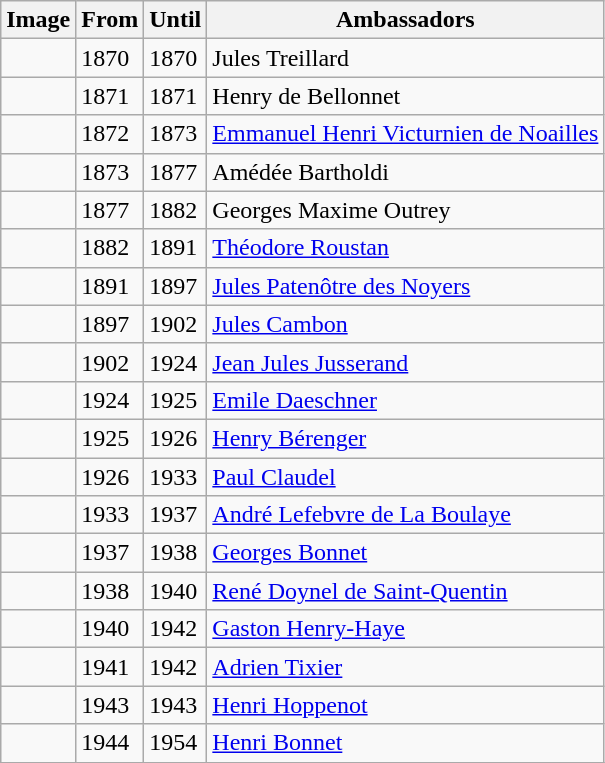<table class="wikitable centre">
<tr>
<th>Image</th>
<th>From</th>
<th>Until</th>
<th>Ambassadors</th>
</tr>
<tr>
<td></td>
<td>1870</td>
<td>1870</td>
<td>Jules Treillard</td>
</tr>
<tr>
<td></td>
<td>1871</td>
<td>1871</td>
<td>Henry de Bellonnet</td>
</tr>
<tr>
<td></td>
<td>1872</td>
<td>1873</td>
<td><a href='#'>Emmanuel Henri Victurnien de Noailles</a></td>
</tr>
<tr>
<td></td>
<td>1873</td>
<td>1877</td>
<td>Amédée Bartholdi</td>
</tr>
<tr>
<td></td>
<td>1877</td>
<td>1882</td>
<td>Georges Maxime Outrey</td>
</tr>
<tr>
<td></td>
<td>1882</td>
<td>1891</td>
<td><a href='#'>Théodore Roustan</a></td>
</tr>
<tr>
<td></td>
<td>1891</td>
<td>1897</td>
<td><a href='#'>Jules Patenôtre des Noyers</a></td>
</tr>
<tr>
<td></td>
<td>1897</td>
<td>1902</td>
<td><a href='#'>Jules Cambon</a></td>
</tr>
<tr>
<td></td>
<td>1902</td>
<td>1924</td>
<td><a href='#'>Jean Jules Jusserand</a></td>
</tr>
<tr>
<td></td>
<td>1924</td>
<td>1925</td>
<td><a href='#'>Emile Daeschner</a></td>
</tr>
<tr>
<td></td>
<td>1925</td>
<td>1926</td>
<td><a href='#'>Henry Bérenger</a></td>
</tr>
<tr>
<td></td>
<td>1926</td>
<td>1933</td>
<td><a href='#'>Paul Claudel</a></td>
</tr>
<tr>
<td></td>
<td>1933</td>
<td>1937</td>
<td><a href='#'>André Lefebvre de La Boulaye</a></td>
</tr>
<tr>
<td></td>
<td>1937</td>
<td>1938</td>
<td><a href='#'>Georges Bonnet</a></td>
</tr>
<tr>
<td></td>
<td>1938</td>
<td>1940</td>
<td><a href='#'>René Doynel de Saint-Quentin</a></td>
</tr>
<tr>
<td></td>
<td>1940</td>
<td>1942</td>
<td><a href='#'>Gaston Henry-Haye</a></td>
</tr>
<tr>
<td></td>
<td>1941</td>
<td>1942</td>
<td><a href='#'>Adrien Tixier</a></td>
</tr>
<tr>
<td></td>
<td>1943</td>
<td>1943</td>
<td><a href='#'>Henri Hoppenot</a></td>
</tr>
<tr>
<td></td>
<td>1944</td>
<td>1954</td>
<td><a href='#'>Henri Bonnet</a></td>
</tr>
<tr>
</tr>
</table>
